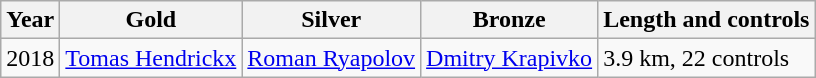<table class="wikitable">
<tr>
<th>Year</th>
<th>Gold</th>
<th>Silver</th>
<th>Bronze</th>
<th>Length and controls</th>
</tr>
<tr>
<td>2018</td>
<td> <a href='#'>Tomas Hendrickx</a></td>
<td> <a href='#'>Roman Ryapolov</a></td>
<td> <a href='#'>Dmitry Krapivko</a></td>
<td>3.9 km, 22 controls</td>
</tr>
</table>
